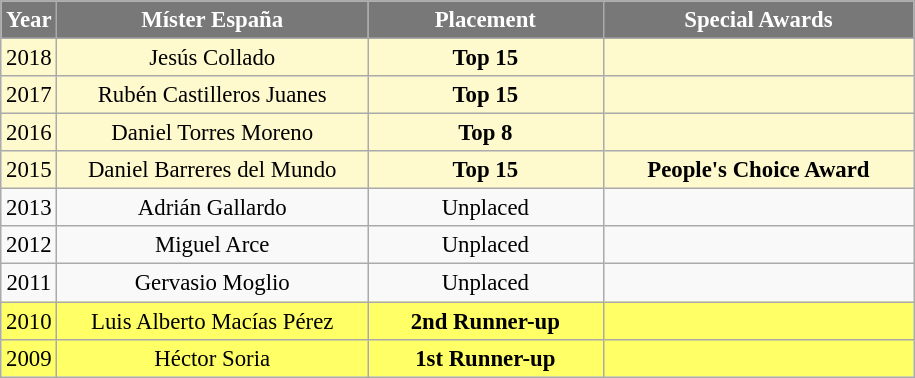<table class="wikitable sortable" style="font-size: 95%; text-align:center">
<tr>
<th width="20" style="background-color:#787878;color:#FFFFFF;">Year</th>
<th width="200" style="background-color:#787878;color:#FFFFFF;">Míster España</th>
<th width="150" style="background-color:#787878;color:#FFFFFF;">Placement</th>
<th width="200" style="background-color:#787878;color:#FFFFFF;">Special Awards</th>
</tr>
<tr style="background-color:#FFFACD">
<td>2018</td>
<td>Jesús Collado</td>
<td><strong>Top 15</strong></td>
<td></td>
</tr>
<tr style="background-color:#FFFACD">
<td>2017</td>
<td>Rubén Castilleros Juanes</td>
<td><strong>Top 15</strong></td>
<td></td>
</tr>
<tr style="background-color:#FFFACD">
<td>2016</td>
<td>Daniel Torres Moreno</td>
<td><strong>Top 8</strong></td>
<td></td>
</tr>
<tr style="background-color:#FFFACD">
<td>2015</td>
<td>Daniel Barreres del Mundo</td>
<td><strong>Top 15</strong></td>
<td><strong>People's Choice Award</strong></td>
</tr>
<tr>
<td>2013</td>
<td>Adrián Gallardo</td>
<td>Unplaced</td>
<td></td>
</tr>
<tr>
<td>2012</td>
<td>Miguel Arce</td>
<td>Unplaced</td>
<td></td>
</tr>
<tr>
<td>2011</td>
<td>Gervasio Moglio</td>
<td>Unplaced</td>
<td></td>
</tr>
<tr style="background-color:#FFFF66;">
<td>2010</td>
<td>Luis Alberto Macías Pérez</td>
<td><strong>2nd Runner-up</strong></td>
<td></td>
</tr>
<tr style="background-color:#FFFF66;">
<td>2009</td>
<td>Héctor Soria</td>
<td><strong>1st Runner-up</strong></td>
<td></td>
</tr>
</table>
